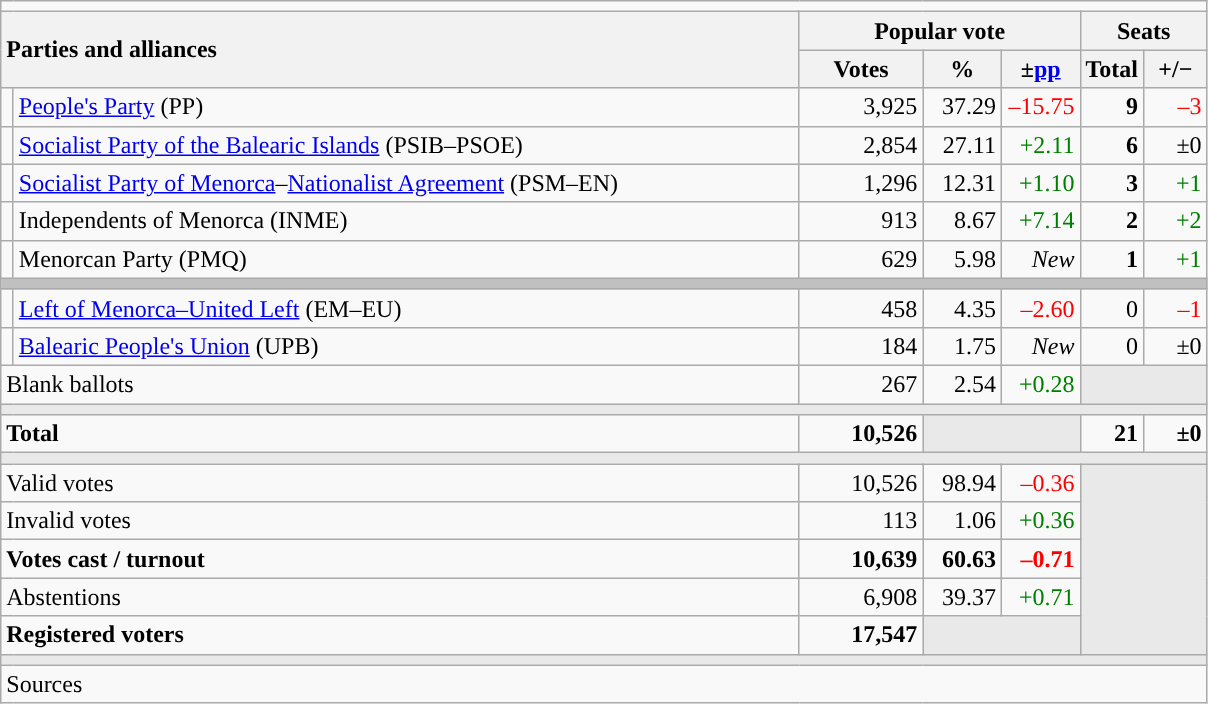<table class="wikitable" style="text-align:right;">
<tr>
<td colspan="7"></td>
</tr>
<tr>
<th style="text-align:left;" rowspan="2" colspan="2" width="525">Parties and alliances</th>
<th colspan="3">Popular vote</th>
<th colspan="2">Seats</th>
</tr>
<tr>
<th width="75">Votes</th>
<th width="45">%</th>
<th width="45">±<a href='#'>pp</a></th>
<th width="35">Total</th>
<th width="35">+/−</th>
</tr>
<tr>
<td width="1" style="color:inherit;background:"></td>
<td align="left"><a href='#'>People's Party</a> (PP)</td>
<td>3,925</td>
<td>37.29</td>
<td style="color:red;">–15.75</td>
<td><strong>9</strong></td>
<td style="color:red;">–3</td>
</tr>
<tr>
<td style="color:inherit;background:"></td>
<td align="left"><a href='#'>Socialist Party of the Balearic Islands</a> (PSIB–PSOE)</td>
<td>2,854</td>
<td>27.11</td>
<td style="color:green;">+2.11</td>
<td><strong>6</strong></td>
<td>±0</td>
</tr>
<tr>
<td style="color:inherit;background:"></td>
<td align="left"><a href='#'>Socialist Party of Menorca</a>–<a href='#'>Nationalist Agreement</a> (PSM–EN)</td>
<td>1,296</td>
<td>12.31</td>
<td style="color:green;">+1.10</td>
<td><strong>3</strong></td>
<td style="color:green;">+1</td>
</tr>
<tr>
<td style="color:inherit;background:"></td>
<td align="left">Independents of Menorca (INME)</td>
<td>913</td>
<td>8.67</td>
<td style="color:green;">+7.14</td>
<td><strong>2</strong></td>
<td style="color:green;">+2</td>
</tr>
<tr>
<td style="color:inherit;background:"></td>
<td align="left">Menorcan Party (PMQ)</td>
<td>629</td>
<td>5.98</td>
<td><em>New</em></td>
<td><strong>1</strong></td>
<td style="color:green;">+1</td>
</tr>
<tr>
<td colspan="7" bgcolor="#C0C0C0"></td>
</tr>
<tr>
<td style="color:inherit;background:"></td>
<td align="left"><a href='#'>Left of Menorca–United Left</a> (EM–EU)</td>
<td>458</td>
<td>4.35</td>
<td style="color:red;">–2.60</td>
<td>0</td>
<td style="color:red;">–1</td>
</tr>
<tr>
<td style="color:inherit;background:"></td>
<td align="left"><a href='#'>Balearic People's Union</a> (UPB)</td>
<td>184</td>
<td>1.75</td>
<td><em>New</em></td>
<td>0</td>
<td>±0</td>
</tr>
<tr>
<td align="left" colspan="2">Blank ballots</td>
<td>267</td>
<td>2.54</td>
<td style="color:green;">+0.28</td>
<td bgcolor="#E9E9E9" colspan="2"></td>
</tr>
<tr>
<td colspan="7" bgcolor="#E9E9E9"></td>
</tr>
<tr style="font-weight:bold;">
<td align="left" colspan="2">Total</td>
<td>10,526</td>
<td bgcolor="#E9E9E9" colspan="2"></td>
<td>21</td>
<td>±0</td>
</tr>
<tr>
<td colspan="7" bgcolor="#E9E9E9"></td>
</tr>
<tr>
<td align="left" colspan="2">Valid votes</td>
<td>10,526</td>
<td>98.94</td>
<td style="color:red;">–0.36</td>
<td bgcolor="#E9E9E9" colspan="2" rowspan="5"></td>
</tr>
<tr>
<td align="left" colspan="2">Invalid votes</td>
<td>113</td>
<td>1.06</td>
<td style="color:green;">+0.36</td>
</tr>
<tr style="font-weight:bold;">
<td align="left" colspan="2">Votes cast / turnout</td>
<td>10,639</td>
<td>60.63</td>
<td style="color:red;">–0.71</td>
</tr>
<tr>
<td align="left" colspan="2">Abstentions</td>
<td>6,908</td>
<td>39.37</td>
<td style="color:green;">+0.71</td>
</tr>
<tr style="font-weight:bold;">
<td align="left" colspan="2">Registered voters</td>
<td>17,547</td>
<td bgcolor="#E9E9E9" colspan="2"></td>
</tr>
<tr>
<td colspan="7" bgcolor="#E9E9E9"></td>
</tr>
<tr>
<td align="left" colspan="7">Sources</td>
</tr>
</table>
